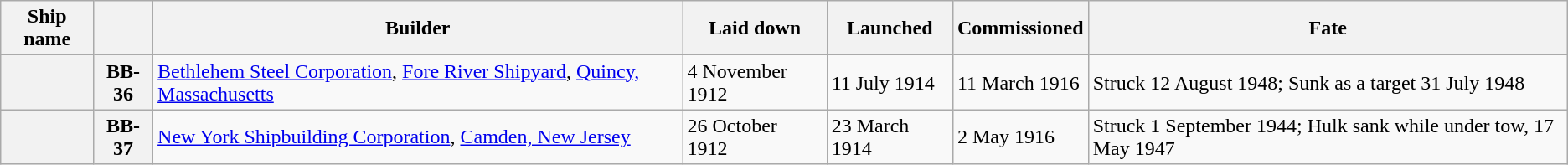<table class="wikitable plainrowheaders">
<tr>
<th scope="col">Ship name</th>
<th scope="col"></th>
<th scope="col">Builder</th>
<th scope="col">Laid down</th>
<th scope="col">Launched</th>
<th scope="col">Commissioned</th>
<th scope="col">Fate</th>
</tr>
<tr>
<th scope="row"></th>
<th scope="row">BB-36</th>
<td><a href='#'>Bethlehem Steel Corporation</a>, <a href='#'>Fore River Shipyard</a>, <a href='#'>Quincy, Massachusetts</a></td>
<td>4 November 1912</td>
<td>11 July 1914</td>
<td>11 March 1916</td>
<td>Struck 12 August 1948; Sunk as a target 31 July 1948</td>
</tr>
<tr>
<th scope="row"></th>
<th scope="row">BB-37</th>
<td><a href='#'>New York Shipbuilding Corporation</a>, <a href='#'>Camden, New Jersey</a></td>
<td>26 October 1912</td>
<td>23 March 1914</td>
<td>2 May 1916</td>
<td>Struck 1 September 1944; Hulk sank while under tow, 17 May 1947</td>
</tr>
</table>
